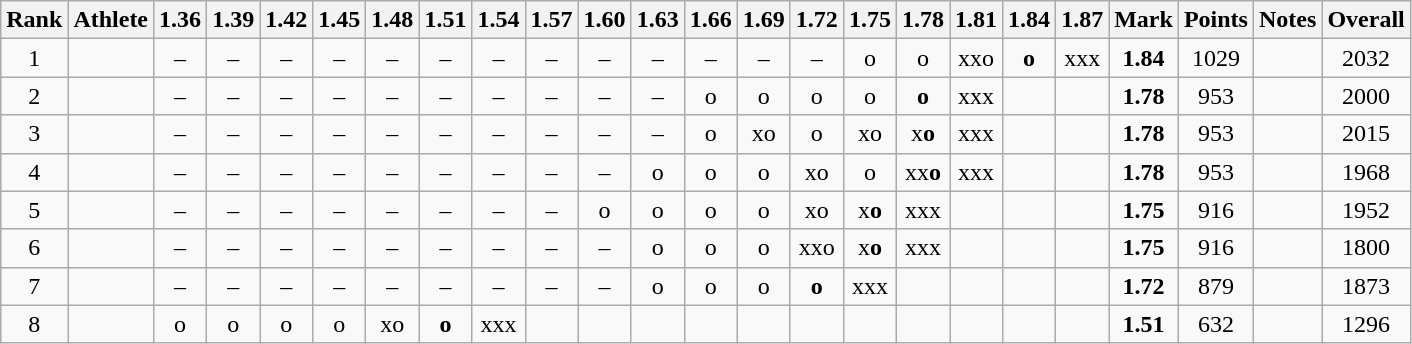<table class="wikitable sortable" style="text-align:center">
<tr>
<th>Rank</th>
<th>Athlete</th>
<th class="unsortable">1.36</th>
<th class="unsortable">1.39</th>
<th class="unsortable">1.42</th>
<th class="unsortable">1.45</th>
<th class="unsortable">1.48</th>
<th class="unsortable">1.51</th>
<th class="unsortable">1.54</th>
<th class="unsortable">1.57</th>
<th class="unsortable">1.60</th>
<th class="unsortable">1.63</th>
<th class="unsortable">1.66</th>
<th class="unsortable">1.69</th>
<th class="unsortable">1.72</th>
<th class="unsortable">1.75</th>
<th class="unsortable">1.78</th>
<th class="unsortable">1.81</th>
<th class="unsortable">1.84</th>
<th class="unsortable">1.87</th>
<th>Mark</th>
<th>Points</th>
<th>Notes</th>
<th>Overall</th>
</tr>
<tr>
<td>1</td>
<td align="left"></td>
<td>–</td>
<td>–</td>
<td>–</td>
<td>–</td>
<td>–</td>
<td>–</td>
<td>–</td>
<td>–</td>
<td>–</td>
<td>–</td>
<td>–</td>
<td>–</td>
<td>–</td>
<td>o</td>
<td>o</td>
<td>xxo</td>
<td><strong>o </strong></td>
<td>xxx</td>
<td><strong>1.84</strong></td>
<td>1029</td>
<td></td>
<td>2032</td>
</tr>
<tr>
<td>2</td>
<td align="left"></td>
<td>–</td>
<td>–</td>
<td>–</td>
<td>–</td>
<td>–</td>
<td>–</td>
<td>–</td>
<td>–</td>
<td>–</td>
<td>–</td>
<td>o</td>
<td>o</td>
<td>o</td>
<td>o</td>
<td><strong>o</strong></td>
<td>xxx</td>
<td></td>
<td></td>
<td><strong>1.78</strong></td>
<td>953</td>
<td></td>
<td>2000</td>
</tr>
<tr>
<td>3</td>
<td align="left"></td>
<td>–</td>
<td>–</td>
<td>–</td>
<td>–</td>
<td>–</td>
<td>–</td>
<td>–</td>
<td>–</td>
<td>–</td>
<td>–</td>
<td>o</td>
<td>xo</td>
<td>o</td>
<td>xo</td>
<td>x<strong>o</strong></td>
<td>xxx</td>
<td></td>
<td></td>
<td><strong>1.78</strong></td>
<td>953</td>
<td></td>
<td>2015</td>
</tr>
<tr>
<td>4</td>
<td align="left"></td>
<td>–</td>
<td>–</td>
<td>–</td>
<td>–</td>
<td>–</td>
<td>–</td>
<td>–</td>
<td>–</td>
<td>–</td>
<td>o</td>
<td>o</td>
<td>o</td>
<td>xo</td>
<td>o</td>
<td>xx<strong>o</strong></td>
<td>xxx</td>
<td></td>
<td></td>
<td><strong>1.78</strong></td>
<td>953</td>
<td></td>
<td>1968</td>
</tr>
<tr>
<td>5</td>
<td align="left"></td>
<td>–</td>
<td>–</td>
<td>–</td>
<td>–</td>
<td>–</td>
<td>–</td>
<td>–</td>
<td>–</td>
<td>o</td>
<td>o</td>
<td>o</td>
<td>o</td>
<td>xo</td>
<td>x<strong>o</strong></td>
<td>xxx</td>
<td></td>
<td></td>
<td></td>
<td><strong>1.75</strong></td>
<td>916</td>
<td></td>
<td>1952</td>
</tr>
<tr>
<td>6</td>
<td align="left"></td>
<td>–</td>
<td>–</td>
<td>–</td>
<td>–</td>
<td>–</td>
<td>–</td>
<td>–</td>
<td>–</td>
<td>–</td>
<td>o</td>
<td>o</td>
<td>o</td>
<td>xxo</td>
<td>x<strong>o</strong></td>
<td>xxx</td>
<td></td>
<td></td>
<td></td>
<td><strong>1.75</strong></td>
<td>916</td>
<td></td>
<td>1800</td>
</tr>
<tr>
<td>7</td>
<td align="left"></td>
<td>–</td>
<td>–</td>
<td>–</td>
<td>–</td>
<td>–</td>
<td>–</td>
<td>–</td>
<td>–</td>
<td>–</td>
<td>o</td>
<td>o</td>
<td>o</td>
<td><strong>o</strong></td>
<td>xxx</td>
<td></td>
<td></td>
<td></td>
<td></td>
<td><strong>1.72</strong></td>
<td>879</td>
<td></td>
<td>1873</td>
</tr>
<tr>
<td>8</td>
<td align="left"></td>
<td>o</td>
<td>o</td>
<td>o</td>
<td>o</td>
<td>xo</td>
<td><strong>o</strong></td>
<td>xxx</td>
<td></td>
<td></td>
<td></td>
<td></td>
<td></td>
<td></td>
<td></td>
<td></td>
<td></td>
<td></td>
<td></td>
<td><strong>1.51</strong></td>
<td>632</td>
<td></td>
<td>1296</td>
</tr>
</table>
